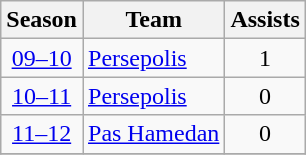<table class="wikitable" style="text-align: center;">
<tr>
<th>Season</th>
<th>Team</th>
<th>Assists</th>
</tr>
<tr>
<td><a href='#'>09–10</a></td>
<td align="left"><a href='#'>Persepolis</a></td>
<td>1</td>
</tr>
<tr>
<td><a href='#'>10–11</a></td>
<td align="left"><a href='#'>Persepolis</a></td>
<td>0</td>
</tr>
<tr>
<td><a href='#'>11–12</a></td>
<td align="left"><a href='#'>Pas Hamedan</a></td>
<td>0</td>
</tr>
<tr>
</tr>
</table>
